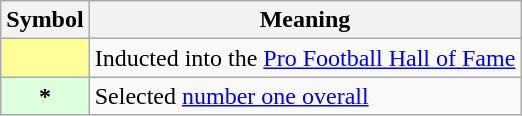<table class="wikitable plainrowheaders" border="1">
<tr>
<th scope="col">Symbol</th>
<th scope="col">Meaning</th>
</tr>
<tr>
<th scope="row" style="text-align:center; background:#FFFF99;"></th>
<td>Inducted into the <a href='#'>Pro Football Hall of Fame</a></td>
</tr>
<tr>
<th scope="row" style="text-align:center; background:#DDFFDD;">*</th>
<td>Selected <a href='#'>number one overall</a></td>
</tr>
</table>
